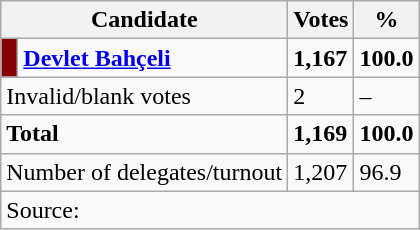<table class="wikitable">
<tr>
<th colspan="2">Candidate</th>
<th>Votes</th>
<th>%</th>
</tr>
<tr>
<td style="background: #870000; width:4px; text-align:center;"></td>
<td><strong><a href='#'>Devlet Bahçeli</a></strong></td>
<td><strong>1,167</strong></td>
<td><strong>100.0</strong></td>
</tr>
<tr>
<td colspan="2">Invalid/blank votes</td>
<td>2</td>
<td>–</td>
</tr>
<tr>
<td colspan="2"><strong>Total</strong></td>
<td><strong>1,169</strong></td>
<td><strong>100.0</strong></td>
</tr>
<tr>
<td colspan="2">Number of delegates/turnout</td>
<td>1,207</td>
<td>96.9</td>
</tr>
<tr>
<td colspan="4">Source: </td>
</tr>
</table>
